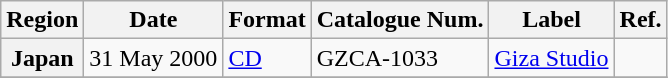<table class="wikitable sortable plainrowheaders">
<tr>
<th scope="col">Region</th>
<th scope="col">Date</th>
<th scope="col">Format</th>
<th scope="col">Catalogue Num.</th>
<th scope="col">Label</th>
<th scope="col">Ref.</th>
</tr>
<tr>
<th scope="row">Japan</th>
<td>31 May 2000</td>
<td><a href='#'>CD</a></td>
<td>GZCA-1033</td>
<td><a href='#'>Giza Studio</a></td>
<td></td>
</tr>
<tr>
</tr>
</table>
